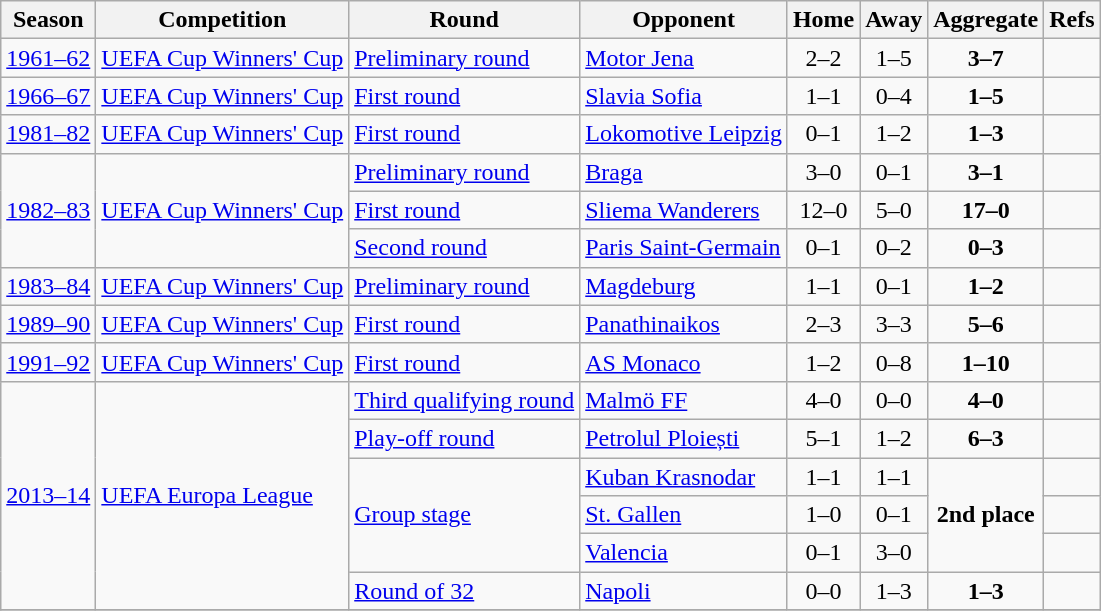<table class="wikitable">
<tr>
<th>Season</th>
<th>Competition</th>
<th>Round</th>
<th>Opponent</th>
<th>Home</th>
<th>Away</th>
<th>Aggregate</th>
<th>Refs</th>
</tr>
<tr>
<td><a href='#'>1961–62</a></td>
<td><a href='#'>UEFA Cup Winners' Cup</a></td>
<td><a href='#'>Preliminary round</a></td>
<td> <a href='#'>Motor Jena</a></td>
<td style="text-align:center;">2–2</td>
<td style="text-align:center;">1–5</td>
<td style="text-align:center;"><strong>3–7</strong></td>
<td style="text-align:center;"></td>
</tr>
<tr>
<td><a href='#'>1966–67</a></td>
<td><a href='#'>UEFA Cup Winners' Cup</a></td>
<td><a href='#'>First round</a></td>
<td> <a href='#'>Slavia Sofia</a></td>
<td style="text-align:center;">1–1</td>
<td style="text-align:center;">0–4</td>
<td style="text-align:center;"><strong>1–5</strong></td>
<td style="text-align:center;"></td>
</tr>
<tr>
<td><a href='#'>1981–82</a></td>
<td><a href='#'>UEFA Cup Winners' Cup</a></td>
<td><a href='#'>First round</a></td>
<td> <a href='#'>Lokomotive Leipzig</a></td>
<td style="text-align:center;">0–1</td>
<td style="text-align:center;">1–2</td>
<td style="text-align:center;"><strong>1–3</strong></td>
<td style="text-align:center;"></td>
</tr>
<tr>
<td rowspan=3><a href='#'>1982–83</a></td>
<td rowspan=3><a href='#'>UEFA Cup Winners' Cup</a></td>
<td><a href='#'>Preliminary round</a></td>
<td> <a href='#'>Braga</a></td>
<td style="text-align:center;">3–0</td>
<td style="text-align:center;">0–1</td>
<td style="text-align:center;"><strong>3–1</strong></td>
<td style="text-align:center;"></td>
</tr>
<tr>
<td><a href='#'>First round</a></td>
<td> <a href='#'>Sliema Wanderers</a></td>
<td style="text-align:center;">12–0</td>
<td style="text-align:center;">5–0</td>
<td style="text-align:center;"><strong>17–0</strong></td>
<td style="text-align:center;"></td>
</tr>
<tr>
<td><a href='#'>Second round</a></td>
<td> <a href='#'>Paris Saint-Germain</a></td>
<td style="text-align:center;">0–1</td>
<td style="text-align:center;">0–2</td>
<td style="text-align:center;"><strong>0–3</strong></td>
<td style="text-align:center;"></td>
</tr>
<tr>
<td><a href='#'>1983–84</a></td>
<td><a href='#'>UEFA Cup Winners' Cup</a></td>
<td><a href='#'>Preliminary round</a></td>
<td> <a href='#'>Magdeburg</a></td>
<td style="text-align:center;">1–1</td>
<td style="text-align:center;">0–1</td>
<td style="text-align:center;"><strong>1–2</strong></td>
<td style="text-align:center;"></td>
</tr>
<tr>
<td><a href='#'>1989–90</a></td>
<td><a href='#'>UEFA Cup Winners' Cup</a></td>
<td><a href='#'>First round</a></td>
<td> <a href='#'>Panathinaikos</a></td>
<td style="text-align:center;">2–3</td>
<td style="text-align:center;">3–3</td>
<td style="text-align:center;"><strong>5–6</strong></td>
<td style="text-align:center;"></td>
</tr>
<tr>
<td><a href='#'>1991–92</a></td>
<td><a href='#'>UEFA Cup Winners' Cup</a></td>
<td><a href='#'>First round</a></td>
<td> <a href='#'>AS Monaco</a></td>
<td style="text-align:center;">1–2</td>
<td style="text-align:center;">0–8</td>
<td style="text-align:center;"><strong>1–10</strong></td>
<td style="text-align:center;"></td>
</tr>
<tr>
<td rowspan=6><a href='#'>2013–14</a></td>
<td rowspan=6><a href='#'>UEFA Europa League</a></td>
<td><a href='#'>Third qualifying round</a></td>
<td> <a href='#'>Malmö FF</a></td>
<td style="text-align:center;">4–0</td>
<td style="text-align:center;">0–0</td>
<td style="text-align:center;"><strong>4–0</strong></td>
<td style="text-align:center;"></td>
</tr>
<tr>
<td><a href='#'>Play-off round</a></td>
<td> <a href='#'>Petrolul Ploiești</a></td>
<td style="text-align:center;">5–1</td>
<td style="text-align:center;">1–2</td>
<td style="text-align:center;"><strong>6–3</strong></td>
<td style="text-align:center;"></td>
</tr>
<tr>
<td rowspan=3><a href='#'>Group stage</a></td>
<td> <a href='#'>Kuban Krasnodar</a></td>
<td align="center">1–1</td>
<td align="center">1–1</td>
<td rowspan=3 align="center"><strong>2nd place</strong></td>
<td align="center"></td>
</tr>
<tr>
<td> <a href='#'>St. Gallen</a></td>
<td align="center">1–0</td>
<td align="center">0–1</td>
<td align="center"></td>
</tr>
<tr>
<td> <a href='#'>Valencia</a></td>
<td align="center">0–1</td>
<td align="center">3–0</td>
<td align="center"></td>
</tr>
<tr>
<td><a href='#'>Round of 32</a></td>
<td> <a href='#'>Napoli</a></td>
<td align="center">0–0</td>
<td align="center">1–3</td>
<td align="center"><strong>1–3</strong></td>
<td align="center"></td>
</tr>
<tr>
</tr>
</table>
